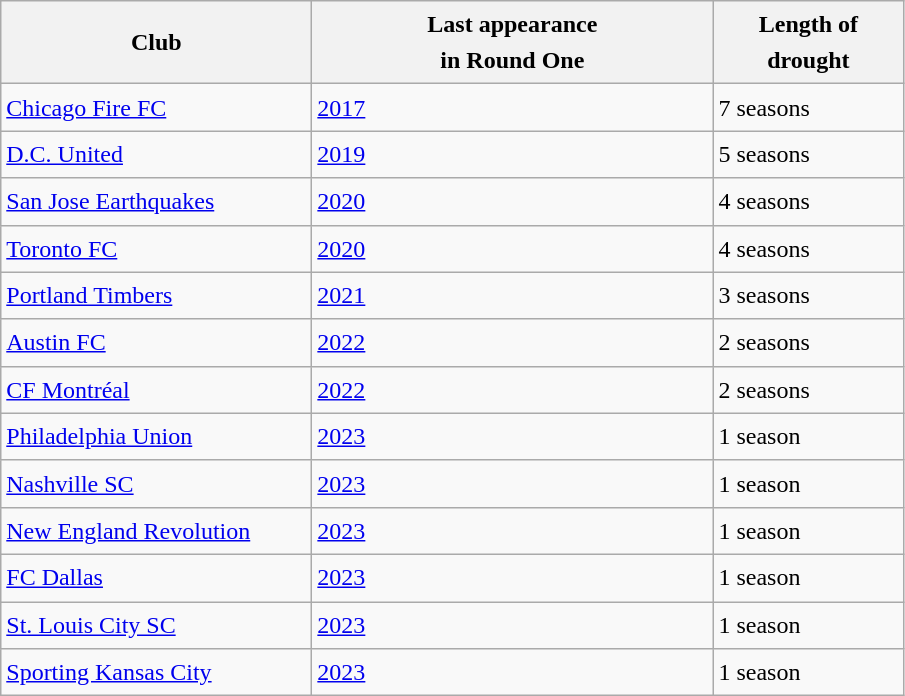<table class="wikitable sortable" style="font-size:1.00em; line-height:1.5em;">
<tr>
<th width="200pt">Club</th>
<th width="260pt">Last appearance<br>in Round One</th>
<th width="120pt">Length of drought</th>
</tr>
<tr>
<td align="left"><a href='#'>Chicago Fire FC</a></td>
<td><a href='#'>2017</a></td>
<td>7 seasons</td>
</tr>
<tr>
<td align="left"><a href='#'>D.C. United</a></td>
<td><a href='#'>2019</a></td>
<td>5 seasons</td>
</tr>
<tr>
<td align="left"><a href='#'>San Jose Earthquakes</a></td>
<td><a href='#'>2020</a></td>
<td>4 seasons</td>
</tr>
<tr>
<td align="left"><a href='#'>Toronto FC</a></td>
<td><a href='#'>2020</a></td>
<td>4 seasons</td>
</tr>
<tr>
<td align="left"><a href='#'>Portland Timbers</a></td>
<td><a href='#'>2021</a></td>
<td>3 seasons</td>
</tr>
<tr>
<td align="left"><a href='#'>Austin FC</a></td>
<td><a href='#'>2022</a></td>
<td>2 seasons</td>
</tr>
<tr>
<td align="left"><a href='#'>CF Montréal</a></td>
<td><a href='#'>2022</a></td>
<td>2 seasons</td>
</tr>
<tr>
<td align="left"><a href='#'>Philadelphia Union</a></td>
<td><a href='#'>2023</a></td>
<td>1 season</td>
</tr>
<tr>
<td align="left"><a href='#'>Nashville SC</a></td>
<td><a href='#'>2023</a></td>
<td>1 season</td>
</tr>
<tr>
<td align="left"><a href='#'>New England Revolution</a></td>
<td><a href='#'>2023</a></td>
<td>1 season</td>
</tr>
<tr>
<td align="left"><a href='#'>FC Dallas</a></td>
<td><a href='#'>2023</a></td>
<td>1 season</td>
</tr>
<tr>
<td align="left"><a href='#'>St. Louis City SC</a></td>
<td><a href='#'>2023</a></td>
<td>1 season</td>
</tr>
<tr>
<td align="left"><a href='#'>Sporting Kansas City</a></td>
<td><a href='#'>2023</a></td>
<td>1 season<br></td>
</tr>
</table>
